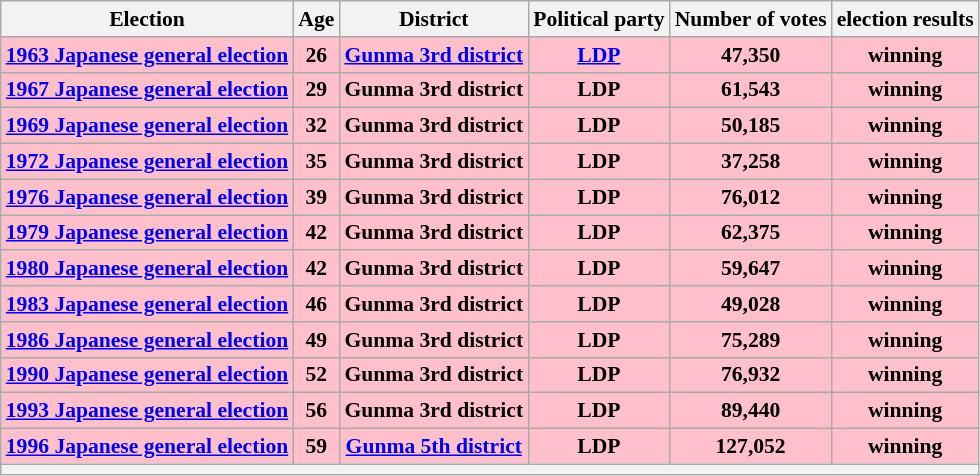<table class="wikitable" style="text-align:center; font-size:90%">
<tr>
<th>Election</th>
<th>Age</th>
<th>District</th>
<th>Political party</th>
<th>Number of votes</th>
<th>election results</th>
</tr>
<tr>
<td style="background:Pink;"><strong><a href='#'>1963 Japanese general election</a></strong></td>
<td style="background:Pink;"><strong>26</strong></td>
<td style="background:Pink;"><strong><a href='#'>Gunma 3rd district</a></strong></td>
<td style="background:Pink;"><a href='#'><strong>LDP</strong></a></td>
<td style="background:Pink;"><strong>47,350</strong></td>
<td style="background:Pink;"><strong>winning</strong></td>
</tr>
<tr>
<td style="background:Pink;"><strong><a href='#'>1967 Japanese general election</a></strong></td>
<td style="background:Pink;"><strong>29</strong></td>
<td style="background:Pink;"><strong>Gunma 3rd district</strong></td>
<td style="background:Pink;"><strong>LDP</strong></td>
<td style="background:Pink;"><strong>61,543</strong></td>
<td style="background:Pink;"><strong>winning</strong></td>
</tr>
<tr>
<td style="background:Pink;"><strong><a href='#'>1969 Japanese general election</a></strong></td>
<td style="background:Pink;"><strong>32</strong></td>
<td style="background:Pink;"><strong>Gunma 3rd district</strong></td>
<td style="background:Pink;"><strong>LDP</strong></td>
<td style="background:Pink;"><strong>50,185</strong></td>
<td style="background:Pink;"><strong>winning</strong></td>
</tr>
<tr>
<td style="background:Pink;"><strong><a href='#'>1972 Japanese general election</a></strong></td>
<td style="background:Pink;"><strong>35</strong></td>
<td style="background:Pink;"><strong>Gunma 3rd district</strong></td>
<td style="background:Pink;"><strong>LDP</strong></td>
<td style="background:Pink;"><strong>37,258</strong></td>
<td style="background:Pink;"><strong>winning</strong></td>
</tr>
<tr>
<td style="background:Pink;"><strong><a href='#'>1976 Japanese general election</a></strong></td>
<td style="background:Pink;"><strong>39</strong></td>
<td style="background:Pink;"><strong>Gunma 3rd district</strong></td>
<td style="background:Pink;"><strong>LDP</strong></td>
<td style="background:Pink;"><strong>76,012</strong></td>
<td style="background:Pink;"><strong>winning</strong></td>
</tr>
<tr>
<td style="background:Pink;"><strong><a href='#'>1979 Japanese general election</a></strong></td>
<td style="background:Pink;"><strong>42</strong></td>
<td style="background:Pink;"><strong>Gunma 3rd district</strong></td>
<td style="background:Pink;"><strong>LDP</strong></td>
<td style="background:Pink;"><strong>62,375</strong></td>
<td style="background:Pink;"><strong>winning</strong></td>
</tr>
<tr>
<td style="background:Pink;"><strong><a href='#'>1980 Japanese general election</a></strong></td>
<td style="background:Pink;"><strong>42</strong></td>
<td style="background:Pink;"><strong>Gunma 3rd district</strong></td>
<td style="background:Pink;"><strong>LDP</strong></td>
<td style="background:Pink;"><strong>59,647</strong></td>
<td style="background:Pink;"><strong>winning</strong></td>
</tr>
<tr>
<td style="background:Pink;"><strong><a href='#'>1983 Japanese general election</a></strong></td>
<td style="background:Pink;"><strong>46</strong></td>
<td style="background:Pink;"><strong>Gunma 3rd district</strong></td>
<td style="background:Pink;"><strong>LDP</strong></td>
<td style="background:Pink;"><strong>49,028</strong></td>
<td style="background:Pink;"><strong>winning</strong></td>
</tr>
<tr>
<td style="background:Pink;"><strong><a href='#'>1986 Japanese general election</a></strong></td>
<td style="background:Pink;"><strong>49</strong></td>
<td style="background:Pink;"><strong>Gunma 3rd district</strong></td>
<td style="background:Pink;"><strong>LDP</strong></td>
<td style="background:Pink;"><strong>75,289</strong></td>
<td style="background:Pink;"><strong>winning</strong></td>
</tr>
<tr>
<td style="background:Pink;"><strong><a href='#'>1990 Japanese general election</a></strong></td>
<td style="background:Pink;"><strong>52</strong></td>
<td style="background:Pink;"><strong>Gunma 3rd district</strong></td>
<td style="background:Pink;"><strong>LDP</strong></td>
<td style="background:Pink;"><strong>76,932</strong></td>
<td style="background:Pink;"><strong>winning</strong></td>
</tr>
<tr>
<td style="background:Pink;"><strong><a href='#'>1993 Japanese general election</a></strong></td>
<td style="background:Pink;"><strong>56</strong></td>
<td style="background:Pink;"><strong>Gunma 3rd district</strong></td>
<td style="background:Pink;"><strong>LDP</strong></td>
<td style="background:Pink;"><strong>89,440</strong></td>
<td style="background:Pink;"><strong>winning</strong></td>
</tr>
<tr>
<td style="background:Pink;"><strong><a href='#'>1996 Japanese general election</a></strong></td>
<td style="background:Pink;"><strong>59</strong></td>
<td style="background:Pink;"><strong><a href='#'>Gunma 5th district</a></strong></td>
<td style="background:Pink;"><strong>LDP</strong></td>
<td style="background:Pink;"><strong>127,052</strong></td>
<td style="background:Pink;"><strong>winning</strong></td>
</tr>
<tr>
<th colspan="6"></th>
</tr>
</table>
